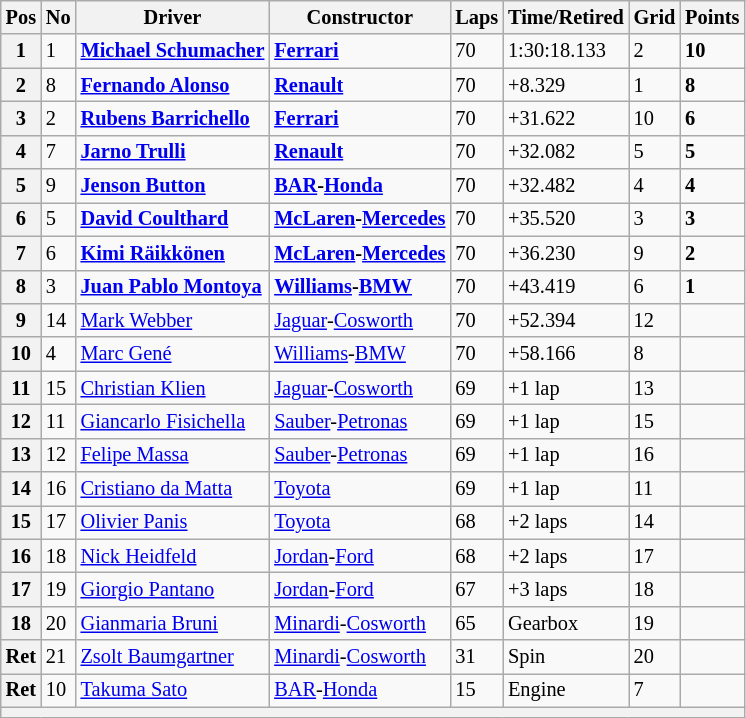<table class="wikitable" style="font-size: 85%;">
<tr>
<th>Pos</th>
<th>No</th>
<th>Driver</th>
<th>Constructor</th>
<th>Laps</th>
<th>Time/Retired</th>
<th>Grid</th>
<th>Points</th>
</tr>
<tr>
<th>1</th>
<td>1</td>
<td> <strong><a href='#'>Michael Schumacher</a></strong></td>
<td><strong><a href='#'>Ferrari</a></strong></td>
<td>70</td>
<td>1:30:18.133</td>
<td>2</td>
<td><strong>10</strong></td>
</tr>
<tr>
<th>2</th>
<td>8</td>
<td> <strong><a href='#'>Fernando Alonso</a></strong></td>
<td><strong><a href='#'>Renault</a></strong></td>
<td>70</td>
<td>+8.329</td>
<td>1</td>
<td><strong>8</strong></td>
</tr>
<tr>
<th>3</th>
<td>2</td>
<td> <strong><a href='#'>Rubens Barrichello</a></strong></td>
<td><strong><a href='#'>Ferrari</a></strong></td>
<td>70</td>
<td>+31.622</td>
<td>10</td>
<td><strong>6</strong></td>
</tr>
<tr>
<th>4</th>
<td>7</td>
<td> <strong><a href='#'>Jarno Trulli</a></strong></td>
<td><strong><a href='#'>Renault</a></strong></td>
<td>70</td>
<td>+32.082</td>
<td>5</td>
<td><strong>5</strong></td>
</tr>
<tr>
<th>5</th>
<td>9</td>
<td> <strong><a href='#'>Jenson Button</a></strong></td>
<td><strong><a href='#'>BAR</a>-<a href='#'>Honda</a></strong></td>
<td>70</td>
<td>+32.482</td>
<td>4</td>
<td><strong>4</strong></td>
</tr>
<tr>
<th>6</th>
<td>5</td>
<td> <strong><a href='#'>David Coulthard</a></strong></td>
<td><strong><a href='#'>McLaren</a>-<a href='#'>Mercedes</a></strong></td>
<td>70</td>
<td>+35.520</td>
<td>3</td>
<td><strong>3</strong></td>
</tr>
<tr>
<th>7</th>
<td>6</td>
<td> <strong><a href='#'>Kimi Räikkönen</a></strong></td>
<td><strong><a href='#'>McLaren</a>-<a href='#'>Mercedes</a></strong></td>
<td>70</td>
<td>+36.230</td>
<td>9</td>
<td><strong>2</strong></td>
</tr>
<tr>
<th>8</th>
<td>3</td>
<td> <strong><a href='#'>Juan Pablo Montoya</a></strong></td>
<td><strong><a href='#'>Williams</a>-<a href='#'>BMW</a></strong></td>
<td>70</td>
<td>+43.419</td>
<td>6</td>
<td><strong>1</strong></td>
</tr>
<tr>
<th>9</th>
<td>14</td>
<td> <a href='#'>Mark Webber</a></td>
<td><a href='#'>Jaguar</a>-<a href='#'>Cosworth</a></td>
<td>70</td>
<td>+52.394</td>
<td>12</td>
<td> </td>
</tr>
<tr>
<th>10</th>
<td>4</td>
<td> <a href='#'>Marc Gené</a></td>
<td><a href='#'>Williams</a>-<a href='#'>BMW</a></td>
<td>70</td>
<td>+58.166</td>
<td>8</td>
<td> </td>
</tr>
<tr>
<th>11</th>
<td>15</td>
<td> <a href='#'>Christian Klien</a></td>
<td><a href='#'>Jaguar</a>-<a href='#'>Cosworth</a></td>
<td>69</td>
<td>+1 lap</td>
<td>13</td>
<td> </td>
</tr>
<tr>
<th>12</th>
<td>11</td>
<td> <a href='#'>Giancarlo Fisichella</a></td>
<td><a href='#'>Sauber</a>-<a href='#'>Petronas</a></td>
<td>69</td>
<td>+1 lap</td>
<td>15</td>
<td> </td>
</tr>
<tr>
<th>13</th>
<td>12</td>
<td> <a href='#'>Felipe Massa</a></td>
<td><a href='#'>Sauber</a>-<a href='#'>Petronas</a></td>
<td>69</td>
<td>+1 lap</td>
<td>16</td>
<td> </td>
</tr>
<tr>
<th>14</th>
<td>16</td>
<td> <a href='#'>Cristiano da Matta</a></td>
<td><a href='#'>Toyota</a></td>
<td>69</td>
<td>+1 lap</td>
<td>11</td>
<td> </td>
</tr>
<tr>
<th>15</th>
<td>17</td>
<td> <a href='#'>Olivier Panis</a></td>
<td><a href='#'>Toyota</a></td>
<td>68</td>
<td>+2 laps</td>
<td>14</td>
<td> </td>
</tr>
<tr>
<th>16</th>
<td>18</td>
<td> <a href='#'>Nick Heidfeld</a></td>
<td><a href='#'>Jordan</a>-<a href='#'>Ford</a></td>
<td>68</td>
<td>+2 laps</td>
<td>17</td>
<td> </td>
</tr>
<tr>
<th>17</th>
<td>19</td>
<td> <a href='#'>Giorgio Pantano</a></td>
<td><a href='#'>Jordan</a>-<a href='#'>Ford</a></td>
<td>67</td>
<td>+3 laps</td>
<td>18</td>
<td> </td>
</tr>
<tr>
<th>18</th>
<td>20</td>
<td> <a href='#'>Gianmaria Bruni</a></td>
<td><a href='#'>Minardi</a>-<a href='#'>Cosworth</a></td>
<td>65</td>
<td>Gearbox</td>
<td>19</td>
<td> </td>
</tr>
<tr>
<th>Ret</th>
<td>21</td>
<td> <a href='#'>Zsolt Baumgartner</a></td>
<td><a href='#'>Minardi</a>-<a href='#'>Cosworth</a></td>
<td>31</td>
<td>Spin</td>
<td>20</td>
<td> </td>
</tr>
<tr>
<th>Ret</th>
<td>10</td>
<td> <a href='#'>Takuma Sato</a></td>
<td><a href='#'>BAR</a>-<a href='#'>Honda</a></td>
<td>15</td>
<td>Engine</td>
<td>7</td>
<td> </td>
</tr>
<tr>
<th colspan="8"></th>
</tr>
</table>
